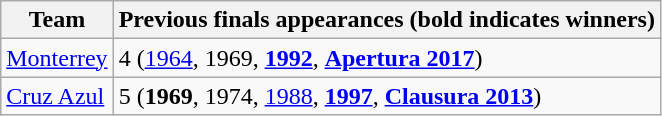<table class="wikitable">
<tr>
<th>Team</th>
<th>Previous finals appearances (bold indicates winners)</th>
</tr>
<tr>
<td><a href='#'>Monterrey</a></td>
<td>4 (<a href='#'>1964</a>, 1969, <strong><a href='#'>1992</a></strong>, <strong><a href='#'>Apertura 2017</a></strong>)</td>
</tr>
<tr>
<td><a href='#'>Cruz Azul</a></td>
<td>5 (<strong>1969</strong>, 1974, <a href='#'>1988</a>, <strong><a href='#'>1997</a></strong>, <strong><a href='#'>Clausura 2013</a></strong>)</td>
</tr>
</table>
